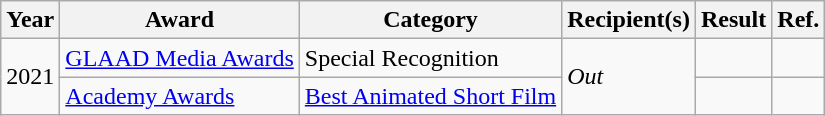<table class="wikitable">
<tr>
<th>Year</th>
<th>Award</th>
<th>Category</th>
<th>Recipient(s)</th>
<th>Result</th>
<th>Ref.</th>
</tr>
<tr>
<td rowspan="2">2021</td>
<td><a href='#'>GLAAD Media Awards</a></td>
<td>Special Recognition</td>
<td rowspan="2"><em>Out</em></td>
<td></td>
<td style="text-align:center;"></td>
</tr>
<tr>
<td><a href='#'>Academy Awards</a></td>
<td><a href='#'>Best Animated Short Film</a></td>
<td></td>
<td style="text-align:center;"></td>
</tr>
</table>
